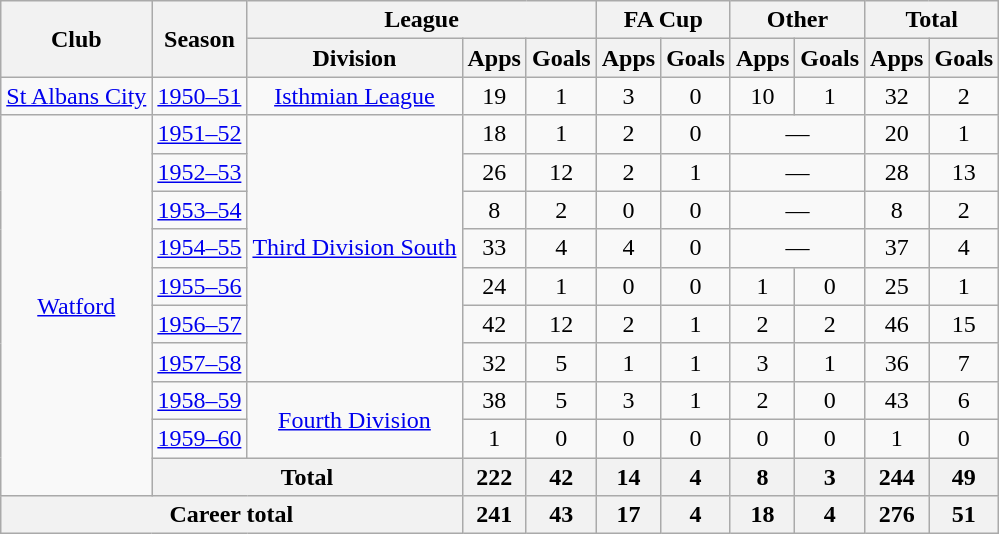<table class="wikitable" style="text-align: center">
<tr>
<th rowspan="2">Club</th>
<th rowspan="2">Season</th>
<th colspan="3">League</th>
<th colspan="2">FA Cup</th>
<th colspan="2">Other</th>
<th colspan="2">Total</th>
</tr>
<tr>
<th>Division</th>
<th>Apps</th>
<th>Goals</th>
<th>Apps</th>
<th>Goals</th>
<th>Apps</th>
<th>Goals</th>
<th>Apps</th>
<th>Goals</th>
</tr>
<tr>
<td><a href='#'>St Albans City</a></td>
<td><a href='#'>1950–51</a></td>
<td><a href='#'>Isthmian League</a></td>
<td>19</td>
<td>1</td>
<td>3</td>
<td>0</td>
<td>10</td>
<td>1</td>
<td>32</td>
<td>2</td>
</tr>
<tr>
<td rowspan="10"><a href='#'>Watford</a></td>
<td><a href='#'>1951–52</a></td>
<td rowspan="7"><a href='#'>Third Division South</a></td>
<td>18</td>
<td>1</td>
<td>2</td>
<td>0</td>
<td colspan="2">—</td>
<td>20</td>
<td>1</td>
</tr>
<tr>
<td><a href='#'>1952–53</a></td>
<td>26</td>
<td>12</td>
<td>2</td>
<td>1</td>
<td colspan="2">—</td>
<td>28</td>
<td>13</td>
</tr>
<tr>
<td><a href='#'>1953–54</a></td>
<td>8</td>
<td>2</td>
<td>0</td>
<td>0</td>
<td colspan="2">—</td>
<td>8</td>
<td>2</td>
</tr>
<tr>
<td><a href='#'>1954–55</a></td>
<td>33</td>
<td>4</td>
<td>4</td>
<td>0</td>
<td colspan="2">—</td>
<td>37</td>
<td>4</td>
</tr>
<tr>
<td><a href='#'>1955–56</a></td>
<td>24</td>
<td>1</td>
<td>0</td>
<td>0</td>
<td>1</td>
<td>0</td>
<td>25</td>
<td>1</td>
</tr>
<tr>
<td><a href='#'>1956–57</a></td>
<td>42</td>
<td>12</td>
<td>2</td>
<td>1</td>
<td>2</td>
<td>2</td>
<td>46</td>
<td>15</td>
</tr>
<tr>
<td><a href='#'>1957–58</a></td>
<td>32</td>
<td>5</td>
<td>1</td>
<td>1</td>
<td>3</td>
<td>1</td>
<td>36</td>
<td>7</td>
</tr>
<tr>
<td><a href='#'>1958–59</a></td>
<td rowspan="2"><a href='#'>Fourth Division</a></td>
<td>38</td>
<td>5</td>
<td>3</td>
<td>1</td>
<td>2</td>
<td>0</td>
<td>43</td>
<td>6</td>
</tr>
<tr>
<td><a href='#'>1959–60</a></td>
<td>1</td>
<td>0</td>
<td>0</td>
<td>0</td>
<td>0</td>
<td>0</td>
<td>1</td>
<td>0</td>
</tr>
<tr>
<th colspan="2">Total</th>
<th>222</th>
<th>42</th>
<th>14</th>
<th>4</th>
<th>8</th>
<th>3</th>
<th>244</th>
<th>49</th>
</tr>
<tr>
<th colspan="3">Career total</th>
<th>241</th>
<th>43</th>
<th>17</th>
<th>4</th>
<th>18</th>
<th>4</th>
<th>276</th>
<th>51</th>
</tr>
</table>
